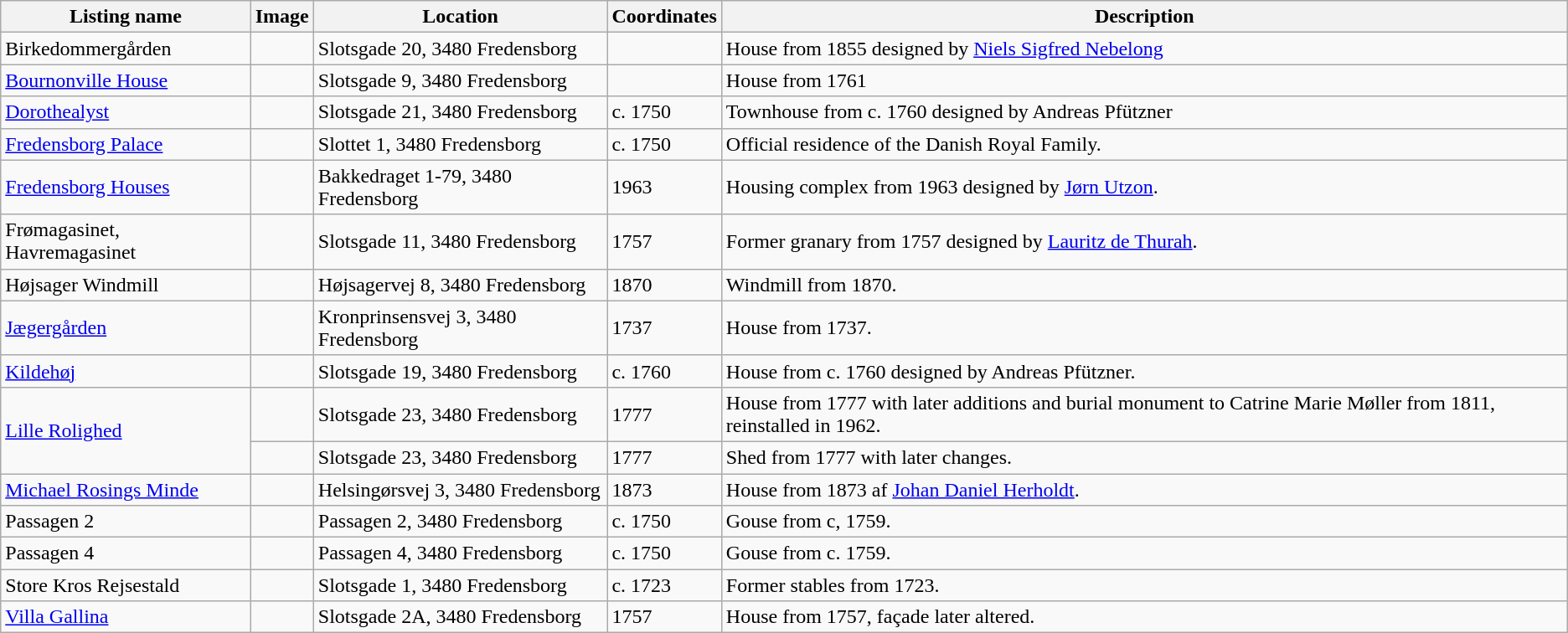<table class="wikitable sortable">
<tr>
<th>Listing name</th>
<th>Image</th>
<th>Location</th>
<th>Coordinates</th>
<th>Description</th>
</tr>
<tr>
<td>Birkedommergården</td>
<td></td>
<td>Slotsgade 20, 3480 Fredensborg</td>
<td></td>
<td>House from 1855 designed by <a href='#'>Niels Sigfred Nebelong</a></td>
</tr>
<tr>
<td><a href='#'>Bournonville House</a></td>
<td></td>
<td>Slotsgade 9, 3480 Fredensborg</td>
<td></td>
<td>House from 1761</td>
</tr>
<tr>
<td><a href='#'>Dorothealyst</a></td>
<td></td>
<td>Slotsgade 21, 3480 Fredensborg</td>
<td>c. 1750</td>
<td>Townhouse from c. 1760 designed by Andreas Pfützner </td>
</tr>
<tr>
<td><a href='#'>Fredensborg Palace</a></td>
<td></td>
<td>Slottet 1, 3480 Fredensborg</td>
<td>c. 1750</td>
<td>Official residence of the Danish Royal Family.</td>
</tr>
<tr>
<td><a href='#'>Fredensborg Houses</a></td>
<td></td>
<td>Bakkedraget 1-79, 3480 Fredensborg</td>
<td>1963</td>
<td>Housing complex from 1963 designed by <a href='#'>Jørn Utzon</a>.</td>
</tr>
<tr>
<td>Frømagasinet, Havremagasinet</td>
<td></td>
<td>Slotsgade 11, 3480 Fredensborg</td>
<td>1757</td>
<td>Former granary from 1757 designed by <a href='#'>Lauritz de Thurah</a>.</td>
</tr>
<tr>
<td>Højsager Windmill</td>
<td></td>
<td>Højsagervej 8, 3480 Fredensborg</td>
<td>1870</td>
<td>Windmill from 1870.</td>
</tr>
<tr>
<td><a href='#'>Jægergården</a></td>
<td></td>
<td>Kronprinsensvej 3, 3480 Fredensborg</td>
<td>1737</td>
<td>House from 1737.</td>
</tr>
<tr>
<td><a href='#'>Kildehøj</a></td>
<td></td>
<td>Slotsgade 19, 3480 Fredensborg</td>
<td>c. 1760</td>
<td>House from c. 1760 designed by  Andreas Pfützner.</td>
</tr>
<tr>
<td rowspan="2"><a href='#'>Lille Rolighed</a></td>
<td></td>
<td>Slotsgade 23, 3480 Fredensborg</td>
<td>1777</td>
<td>House from 1777 with later additions and burial monument to Catrine Marie Møller from 1811, reinstalled in 1962.</td>
</tr>
<tr>
<td></td>
<td>Slotsgade 23, 3480 Fredensborg</td>
<td>1777</td>
<td>Shed from 1777 with later changes.</td>
</tr>
<tr>
<td><a href='#'>Michael Rosings Minde</a></td>
<td></td>
<td>Helsingørsvej 3, 3480 Fredensborg</td>
<td>1873</td>
<td>House from 1873 af <a href='#'>Johan Daniel Herholdt</a>.</td>
</tr>
<tr>
<td>Passagen 2</td>
<td></td>
<td>Passagen 2, 3480 Fredensborg</td>
<td>c. 1750</td>
<td>Gouse from c, 1759.</td>
</tr>
<tr>
<td>Passagen 4</td>
<td></td>
<td>Passagen 4, 3480 Fredensborg</td>
<td>c. 1750</td>
<td>Gouse from c. 1759.</td>
</tr>
<tr>
<td>Store Kros Rejsestald</td>
<td></td>
<td>Slotsgade 1, 3480 Fredensborg</td>
<td>c. 1723</td>
<td>Former stables from 1723.</td>
</tr>
<tr>
<td><a href='#'>Villa Gallina</a></td>
<td></td>
<td>Slotsgade 2A, 3480 Fredensborg</td>
<td>1757</td>
<td>House from 1757, façade later altered.</td>
</tr>
</table>
